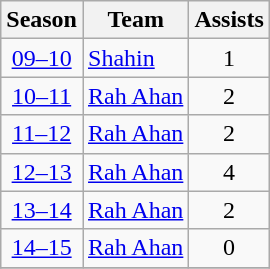<table class="wikitable" style="text-align: center;">
<tr>
<th>Season</th>
<th>Team</th>
<th>Assists</th>
</tr>
<tr>
<td><a href='#'>09–10</a></td>
<td align="left"><a href='#'>Shahin</a></td>
<td>1</td>
</tr>
<tr>
<td><a href='#'>10–11</a></td>
<td align="left"><a href='#'>Rah Ahan</a></td>
<td>2</td>
</tr>
<tr>
<td><a href='#'>11–12</a></td>
<td align="left"><a href='#'>Rah Ahan</a></td>
<td>2</td>
</tr>
<tr>
<td><a href='#'>12–13</a></td>
<td align="left"><a href='#'>Rah Ahan</a></td>
<td>4</td>
</tr>
<tr>
<td><a href='#'>13–14</a></td>
<td align="left"><a href='#'>Rah Ahan</a></td>
<td>2</td>
</tr>
<tr>
<td><a href='#'>14–15</a></td>
<td align="left"><a href='#'>Rah Ahan</a></td>
<td>0</td>
</tr>
<tr>
</tr>
</table>
